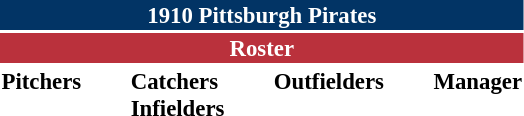<table class="toccolours" style="font-size: 95%;">
<tr>
<th colspan="10" style="background-color: #023465; color: white; text-align: center;">1910 Pittsburgh Pirates</th>
</tr>
<tr>
<td colspan="10" style="background-color: #ba313c; color: white; text-align: center;"><strong>Roster</strong></td>
</tr>
<tr>
<td valign="top"><strong>Pitchers</strong><br>













</td>
<td width="25px"></td>
<td valign="top"><strong>Catchers</strong><br>


<strong>Infielders</strong>









</td>
<td width="25px"></td>
<td valign="top"><strong>Outfielders</strong><br>



</td>
<td width="25px"></td>
<td valign="top"><strong>Manager</strong><br></td>
</tr>
</table>
